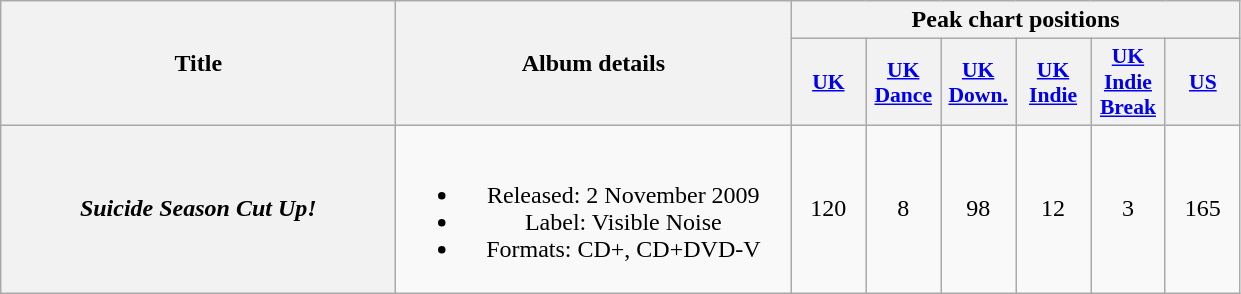<table class="wikitable plainrowheaders" style="text-align:center;">
<tr>
<th scope="col" rowspan="2" style="width:16em;">Title</th>
<th scope="col" rowspan="2" style="width:16em;">Album details</th>
<th scope="col" colspan="6">Peak chart positions</th>
</tr>
<tr>
<th scope="col" style="width:3em;font-size:90%;"><a href='#'>UK</a><br></th>
<th scope="col" style="width:3em;font-size:90%;"><a href='#'>UK<br>Dance</a><br></th>
<th scope="col" style="width:3em;font-size:90%;"><a href='#'>UK<br>Down.</a><br></th>
<th scope="col" style="width:3em;font-size:90%;"><a href='#'>UK<br>Indie</a><br></th>
<th scope="col" style="width:3em;font-size:90%;"><a href='#'>UK<br>Indie<br>Break</a><br></th>
<th scope="col" style="width:3em;font-size:90%;"><a href='#'>US</a><br></th>
</tr>
<tr>
<th scope="row"><em>Suicide Season Cut Up!</em></th>
<td><br><ul><li>Released: 2 November 2009</li><li>Label: Visible Noise</li><li>Formats: CD+, CD+DVD-V</li></ul></td>
<td>120</td>
<td>8</td>
<td>98</td>
<td>12</td>
<td>3</td>
<td>165</td>
</tr>
</table>
